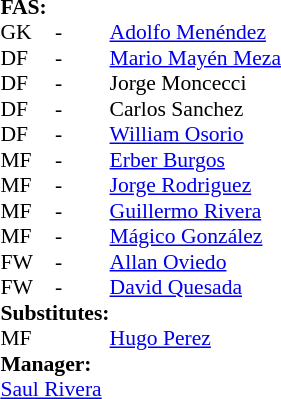<table style="font-size: 90%" cellspacing="0" cellpadding="0" align=right>
<tr>
<td colspan="4"><strong>FAS:</strong></td>
</tr>
<tr>
<th width="25"></th>
<th width="25"></th>
</tr>
<tr>
<td>GK</td>
<td>-</td>
<td> <a href='#'>Adolfo Menéndez</a></td>
</tr>
<tr>
<td>DF</td>
<td>-</td>
<td> <a href='#'>Mario Mayén Meza</a></td>
</tr>
<tr>
<td>DF</td>
<td>-</td>
<td> Jorge Moncecci</td>
</tr>
<tr>
<td>DF</td>
<td>-</td>
<td> Carlos Sanchez</td>
</tr>
<tr>
<td>DF</td>
<td>-</td>
<td> <a href='#'>William Osorio</a></td>
</tr>
<tr>
<td>MF</td>
<td>-</td>
<td> <a href='#'>Erber Burgos</a></td>
</tr>
<tr>
<td>MF</td>
<td>-</td>
<td> <a href='#'>Jorge Rodriguez</a></td>
</tr>
<tr>
<td>MF</td>
<td>-</td>
<td> <a href='#'>Guillermo Rivera</a></td>
</tr>
<tr>
<td>MF</td>
<td>-</td>
<td> <a href='#'>Mágico González</a></td>
<td></td>
</tr>
<tr>
<td>FW</td>
<td>-</td>
<td> <a href='#'>Allan Oviedo</a></td>
</tr>
<tr>
<td>FW</td>
<td>-</td>
<td> <a href='#'>David Quesada</a></td>
</tr>
<tr>
<td colspan=2><strong>Substitutes:</strong></td>
</tr>
<tr>
<td>MF</td>
<td></td>
<td> <a href='#'>Hugo Perez</a></td>
<td></td>
<td></td>
</tr>
<tr>
<td colspan=3><strong>Manager:</strong></td>
</tr>
<tr>
<td colspan=4> <a href='#'>Saul Rivera</a></td>
</tr>
</table>
